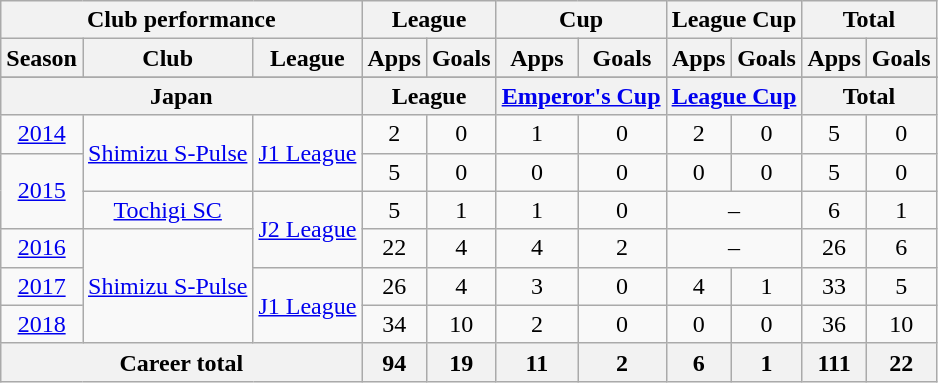<table class="wikitable" style="text-align:center">
<tr>
<th colspan=3>Club performance</th>
<th colspan=2>League</th>
<th colspan=2>Cup</th>
<th colspan=2>League Cup</th>
<th colspan=2>Total</th>
</tr>
<tr>
<th>Season</th>
<th>Club</th>
<th>League</th>
<th>Apps</th>
<th>Goals</th>
<th>Apps</th>
<th>Goals</th>
<th>Apps</th>
<th>Goals</th>
<th>Apps</th>
<th>Goals</th>
</tr>
<tr>
</tr>
<tr>
<th colspan=3>Japan</th>
<th colspan=2>League</th>
<th colspan=2><a href='#'>Emperor's Cup</a></th>
<th colspan=2><a href='#'>League Cup</a></th>
<th colspan=2>Total</th>
</tr>
<tr>
<td><a href='#'>2014</a></td>
<td rowspan="2"><a href='#'>Shimizu S-Pulse</a></td>
<td rowspan="2"><a href='#'>J1 League</a></td>
<td>2</td>
<td>0</td>
<td>1</td>
<td>0</td>
<td>2</td>
<td>0</td>
<td>5</td>
<td>0</td>
</tr>
<tr>
<td rowspan="2"><a href='#'>2015</a></td>
<td>5</td>
<td>0</td>
<td>0</td>
<td>0</td>
<td>0</td>
<td>0</td>
<td>5</td>
<td>0</td>
</tr>
<tr>
<td><a href='#'>Tochigi SC</a></td>
<td rowspan="2"><a href='#'>J2 League</a></td>
<td>5</td>
<td>1</td>
<td>1</td>
<td>0</td>
<td colspan="2">–</td>
<td>6</td>
<td>1</td>
</tr>
<tr>
<td><a href='#'>2016</a></td>
<td rowspan="3"><a href='#'>Shimizu S-Pulse</a></td>
<td>22</td>
<td>4</td>
<td>4</td>
<td>2</td>
<td colspan="2">–</td>
<td>26</td>
<td>6</td>
</tr>
<tr>
<td><a href='#'>2017</a></td>
<td rowspan="2"><a href='#'>J1 League</a></td>
<td>26</td>
<td>4</td>
<td>3</td>
<td>0</td>
<td>4</td>
<td>1</td>
<td>33</td>
<td>5</td>
</tr>
<tr>
<td><a href='#'>2018</a></td>
<td>34</td>
<td>10</td>
<td>2</td>
<td>0</td>
<td>0</td>
<td>0</td>
<td>36</td>
<td>10</td>
</tr>
<tr>
<th colspan=3>Career total</th>
<th>94</th>
<th>19</th>
<th>11</th>
<th>2</th>
<th>6</th>
<th>1</th>
<th>111</th>
<th>22</th>
</tr>
</table>
